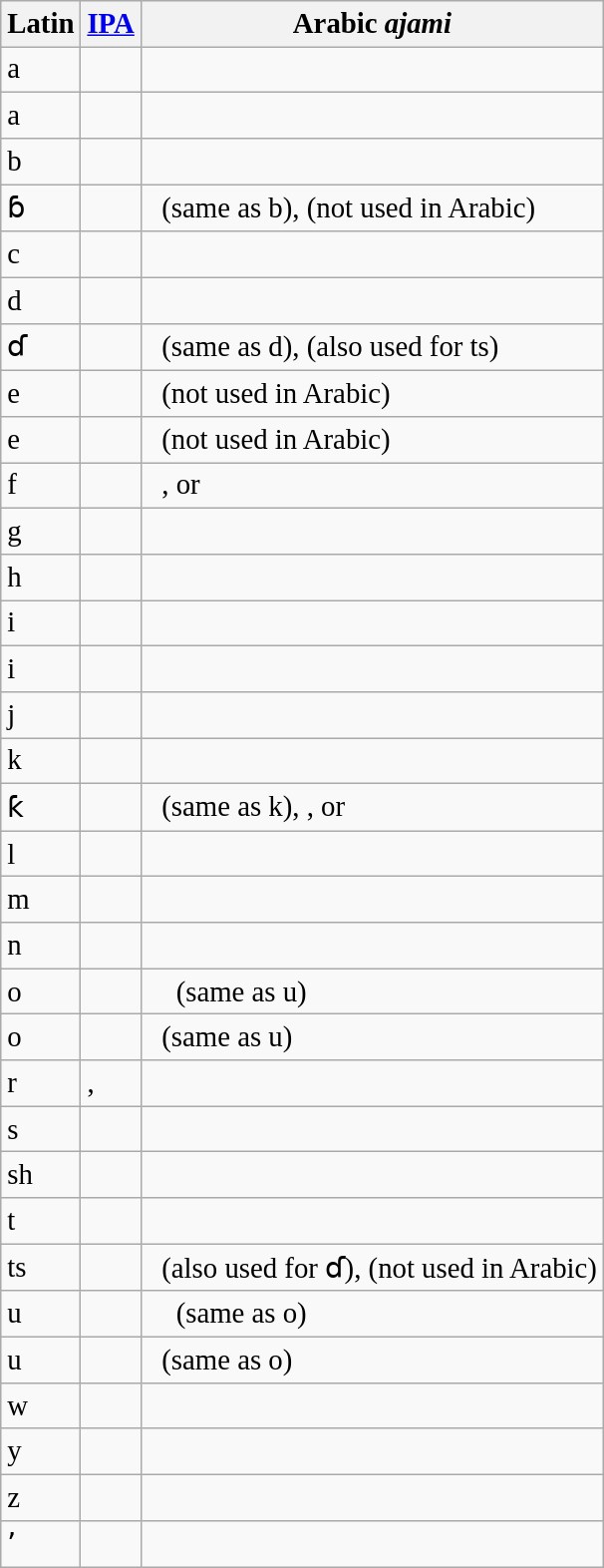<table class="wikitable" style="font-size:120%">
<tr>
<th><span>Latin</span></th>
<th><span><a href='#'>IPA</a></span></th>
<th><span>Arabic <em>ajami</em></span></th>
</tr>
<tr>
<td>a</td>
<td></td>
<td>  <span></span></td>
</tr>
<tr>
<td>a</td>
<td></td>
<td>  <span></span></td>
</tr>
<tr>
<td>b</td>
<td></td>
<td>  <span></span></td>
</tr>
<tr>
<td>ɓ</td>
<td></td>
<td>  <span></span> <span>(same as b),</span> <span></span> <span>(not used in Arabic)</span></td>
</tr>
<tr>
<td>c</td>
<td></td>
<td>  <span></span></td>
</tr>
<tr>
<td>d</td>
<td></td>
<td>  <span></span></td>
</tr>
<tr>
<td>ɗ</td>
<td></td>
<td>  <span></span> <span>(same as <span>d</span>),</span> <span></span> <span>(also used for ts)</span></td>
</tr>
<tr>
<td>e</td>
<td></td>
<td>  <span> </span><span>(not used in Arabic)</span></td>
</tr>
<tr>
<td>e</td>
<td></td>
<td>  <span></span> <span>(not used in Arabic)</span></td>
</tr>
<tr>
<td>f</td>
<td></td>
<td>  <span></span>, or <span></span></td>
</tr>
<tr>
<td>g</td>
<td></td>
<td>  <span></span></td>
</tr>
<tr>
<td>h</td>
<td></td>
<td>  <span></span></td>
</tr>
<tr>
<td>i</td>
<td></td>
<td>  <span></span></td>
</tr>
<tr>
<td>i</td>
<td></td>
<td>  <span></span></td>
</tr>
<tr>
<td>j</td>
<td></td>
<td>  <span></span></td>
</tr>
<tr>
<td>k</td>
<td></td>
<td>  <span></span></td>
</tr>
<tr>
<td>ƙ</td>
<td></td>
<td>  <span></span> <span>(same as k),</span> <span></span>, or <span></span></td>
</tr>
<tr>
<td>l</td>
<td></td>
<td>  <span></span></td>
</tr>
<tr>
<td>m</td>
<td></td>
<td>  <span></span></td>
</tr>
<tr>
<td>n</td>
<td></td>
<td>  <span></span></td>
</tr>
<tr>
<td>o</td>
<td></td>
<td>  <span></span>   <span>(same as u)</span></td>
</tr>
<tr>
<td>o</td>
<td></td>
<td>  <span></span> <span>(same as u)</span></td>
</tr>
<tr>
<td>r</td>
<td>, </td>
<td>  <span></span></td>
</tr>
<tr>
<td>s</td>
<td></td>
<td>  <span></span></td>
</tr>
<tr>
<td>sh</td>
<td></td>
<td>  <span></span></td>
</tr>
<tr>
<td>t</td>
<td></td>
<td>  <span></span></td>
</tr>
<tr>
<td>ts</td>
<td></td>
<td>  <span></span> <span>(also used for <span>ɗ</span>),</span> <span></span> <span>(not used in Arabic)</span></td>
</tr>
<tr>
<td>u</td>
<td></td>
<td>  <span></span>   <span>(same as o)</span></td>
</tr>
<tr>
<td>u</td>
<td></td>
<td>  <span></span> <span>(same as o)</span></td>
</tr>
<tr>
<td>w</td>
<td></td>
<td>  <span></span></td>
</tr>
<tr>
<td>y</td>
<td></td>
<td>  <span></span></td>
</tr>
<tr>
<td>z</td>
<td></td>
<td>  <span></span>     <span></span></td>
</tr>
<tr>
<td>ʼ</td>
<td></td>
<td>  <span></span></td>
</tr>
</table>
